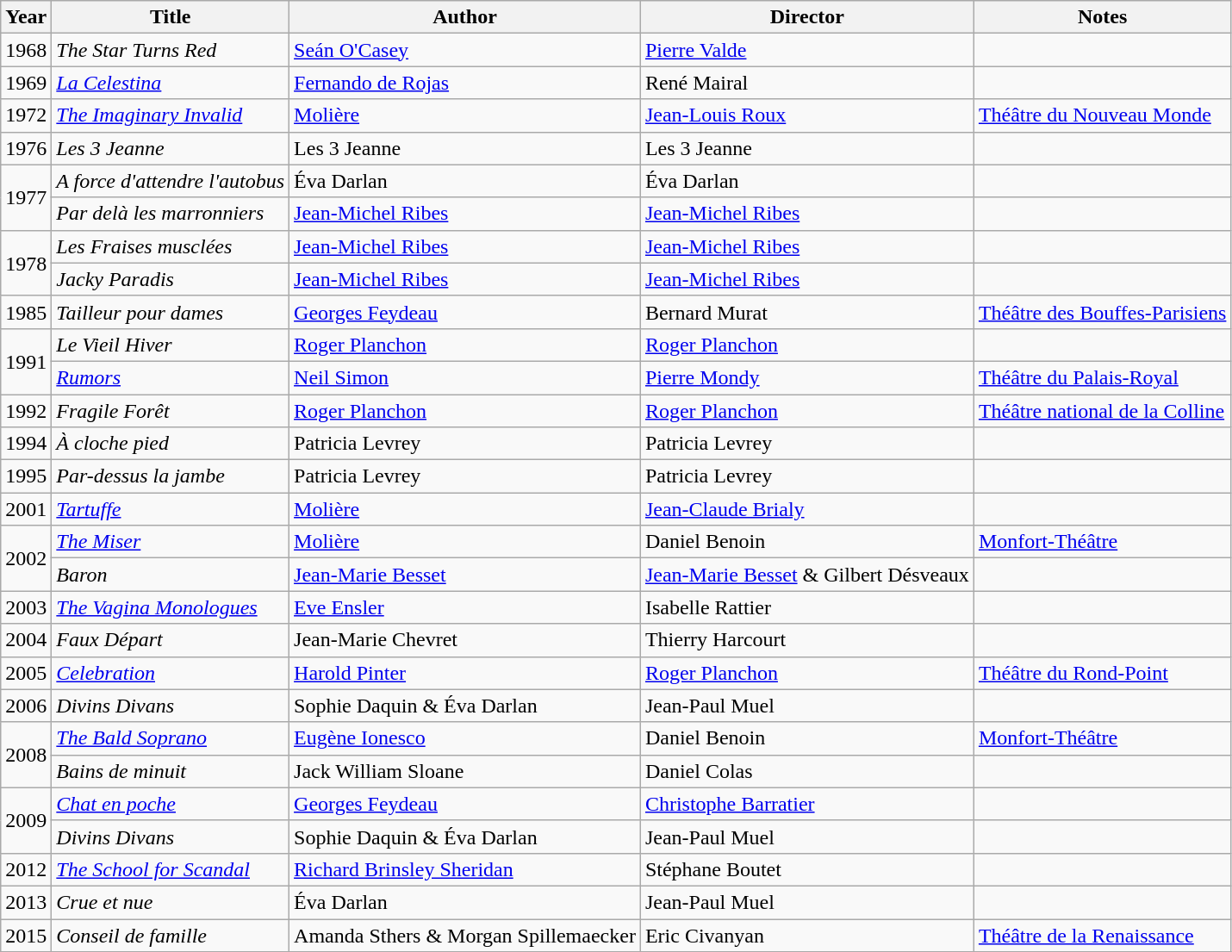<table class="wikitable">
<tr>
<th>Year</th>
<th>Title</th>
<th>Author</th>
<th>Director</th>
<th>Notes</th>
</tr>
<tr>
<td>1968</td>
<td><em>The Star Turns Red</em></td>
<td><a href='#'>Seán O'Casey</a></td>
<td><a href='#'>Pierre Valde</a></td>
<td></td>
</tr>
<tr>
<td>1969</td>
<td><em><a href='#'>La Celestina</a></em></td>
<td><a href='#'>Fernando de Rojas</a></td>
<td>René Mairal</td>
<td></td>
</tr>
<tr>
<td>1972</td>
<td><em><a href='#'>The Imaginary Invalid</a></em></td>
<td><a href='#'>Molière</a></td>
<td><a href='#'>Jean-Louis Roux</a></td>
<td><a href='#'>Théâtre du Nouveau Monde</a></td>
</tr>
<tr>
<td>1976</td>
<td><em>Les 3 Jeanne</em></td>
<td>Les 3 Jeanne</td>
<td>Les 3 Jeanne</td>
<td></td>
</tr>
<tr>
<td rowspan=2>1977</td>
<td><em>A force d'attendre l'autobus</em></td>
<td>Éva Darlan</td>
<td>Éva Darlan</td>
<td></td>
</tr>
<tr>
<td><em>Par delà les marronniers</em></td>
<td><a href='#'>Jean-Michel Ribes</a></td>
<td><a href='#'>Jean-Michel Ribes</a></td>
<td></td>
</tr>
<tr>
<td rowspan=2>1978</td>
<td><em>Les Fraises musclées</em></td>
<td><a href='#'>Jean-Michel Ribes</a></td>
<td><a href='#'>Jean-Michel Ribes</a></td>
<td></td>
</tr>
<tr>
<td><em>Jacky Paradis</em></td>
<td><a href='#'>Jean-Michel Ribes</a></td>
<td><a href='#'>Jean-Michel Ribes</a></td>
<td></td>
</tr>
<tr>
<td>1985</td>
<td><em>Tailleur pour dames</em></td>
<td><a href='#'>Georges Feydeau</a></td>
<td>Bernard Murat</td>
<td><a href='#'>Théâtre des Bouffes-Parisiens</a></td>
</tr>
<tr>
<td rowspan=2>1991</td>
<td><em>Le Vieil Hiver</em></td>
<td><a href='#'>Roger Planchon</a></td>
<td><a href='#'>Roger Planchon</a></td>
<td></td>
</tr>
<tr>
<td><em><a href='#'>Rumors</a></em></td>
<td><a href='#'>Neil Simon</a></td>
<td><a href='#'>Pierre Mondy</a></td>
<td><a href='#'>Théâtre du Palais-Royal</a></td>
</tr>
<tr>
<td>1992</td>
<td><em>Fragile Forêt</em></td>
<td><a href='#'>Roger Planchon</a></td>
<td><a href='#'>Roger Planchon</a></td>
<td><a href='#'>Théâtre national de la Colline</a></td>
</tr>
<tr>
<td>1994</td>
<td><em>À cloche pied</em></td>
<td>Patricia Levrey</td>
<td>Patricia Levrey</td>
<td></td>
</tr>
<tr>
<td>1995</td>
<td><em>Par-dessus la jambe</em></td>
<td>Patricia Levrey</td>
<td>Patricia Levrey</td>
<td></td>
</tr>
<tr>
<td>2001</td>
<td><em><a href='#'>Tartuffe</a></em></td>
<td><a href='#'>Molière</a></td>
<td><a href='#'>Jean-Claude Brialy</a></td>
<td></td>
</tr>
<tr>
<td rowspan=2>2002</td>
<td><em><a href='#'>The Miser</a></em></td>
<td><a href='#'>Molière</a></td>
<td>Daniel Benoin</td>
<td><a href='#'>Monfort-Théâtre</a></td>
</tr>
<tr>
<td><em>Baron</em></td>
<td><a href='#'>Jean-Marie Besset</a></td>
<td><a href='#'>Jean-Marie Besset</a> & Gilbert Désveaux</td>
<td></td>
</tr>
<tr>
<td>2003</td>
<td><em><a href='#'>The Vagina Monologues</a></em></td>
<td><a href='#'>Eve Ensler</a></td>
<td>Isabelle Rattier</td>
<td></td>
</tr>
<tr>
<td>2004</td>
<td><em>Faux Départ</em></td>
<td>Jean-Marie Chevret</td>
<td>Thierry Harcourt</td>
<td></td>
</tr>
<tr>
<td>2005</td>
<td><em><a href='#'>Celebration</a></em></td>
<td><a href='#'>Harold Pinter</a></td>
<td><a href='#'>Roger Planchon</a></td>
<td><a href='#'>Théâtre du Rond-Point</a></td>
</tr>
<tr>
<td>2006</td>
<td><em>Divins Divans</em></td>
<td>Sophie Daquin & Éva Darlan</td>
<td>Jean-Paul Muel</td>
<td></td>
</tr>
<tr>
<td rowspan=2>2008</td>
<td><em><a href='#'>The Bald Soprano</a></em></td>
<td><a href='#'>Eugène Ionesco</a></td>
<td>Daniel Benoin</td>
<td><a href='#'>Monfort-Théâtre</a></td>
</tr>
<tr>
<td><em>Bains de minuit</em></td>
<td>Jack William Sloane</td>
<td>Daniel Colas</td>
<td></td>
</tr>
<tr>
<td rowspan=2>2009</td>
<td><em><a href='#'>Chat en poche</a></em></td>
<td><a href='#'>Georges Feydeau</a></td>
<td><a href='#'>Christophe Barratier</a></td>
<td></td>
</tr>
<tr>
<td><em>Divins Divans</em></td>
<td>Sophie Daquin & Éva Darlan</td>
<td>Jean-Paul Muel</td>
<td></td>
</tr>
<tr>
<td>2012</td>
<td><em><a href='#'>The School for Scandal</a></em></td>
<td><a href='#'>Richard Brinsley Sheridan</a></td>
<td>Stéphane Boutet</td>
<td></td>
</tr>
<tr>
<td>2013</td>
<td><em>Crue et nue</em></td>
<td>Éva Darlan</td>
<td>Jean-Paul Muel</td>
<td></td>
</tr>
<tr>
<td>2015</td>
<td><em>Conseil de famille</em></td>
<td>Amanda Sthers & Morgan Spillemaecker</td>
<td>Eric Civanyan</td>
<td><a href='#'>Théâtre de la Renaissance</a></td>
</tr>
<tr>
</tr>
</table>
